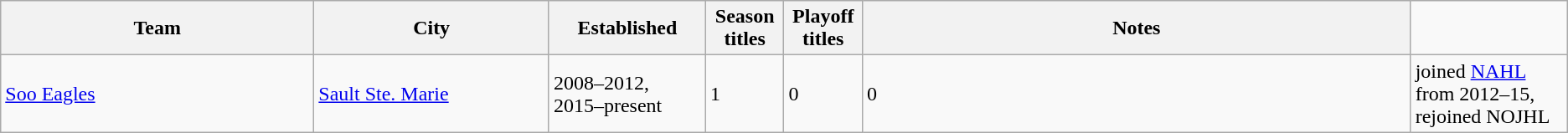<table class="wikitable">
<tr>
<th bgcolor="#DDDDFF" width="20%">Team</th>
<th bgcolor="#DDDDFF" width="15%">City</th>
<th bgcolor="#DDDDFF" width="10%">Established</th>
<th bgcolor="#DDDDFF" width="5%">Season titles</th>
<th bgcolor="#DDDDFF" width="5%">Playoff titles</th>
<th bgcolor="#DDDDFF" width="35%">Notes</th>
</tr>
<tr>
<td><a href='#'>Soo Eagles</a></td>
<td><a href='#'>Sault Ste. Marie</a></td>
<td>2008–2012, 2015–present</td>
<td>1</td>
<td>0</td>
<td>0</td>
<td>joined <a href='#'>NAHL</a> from 2012–15, rejoined NOJHL</td>
</tr>
</table>
